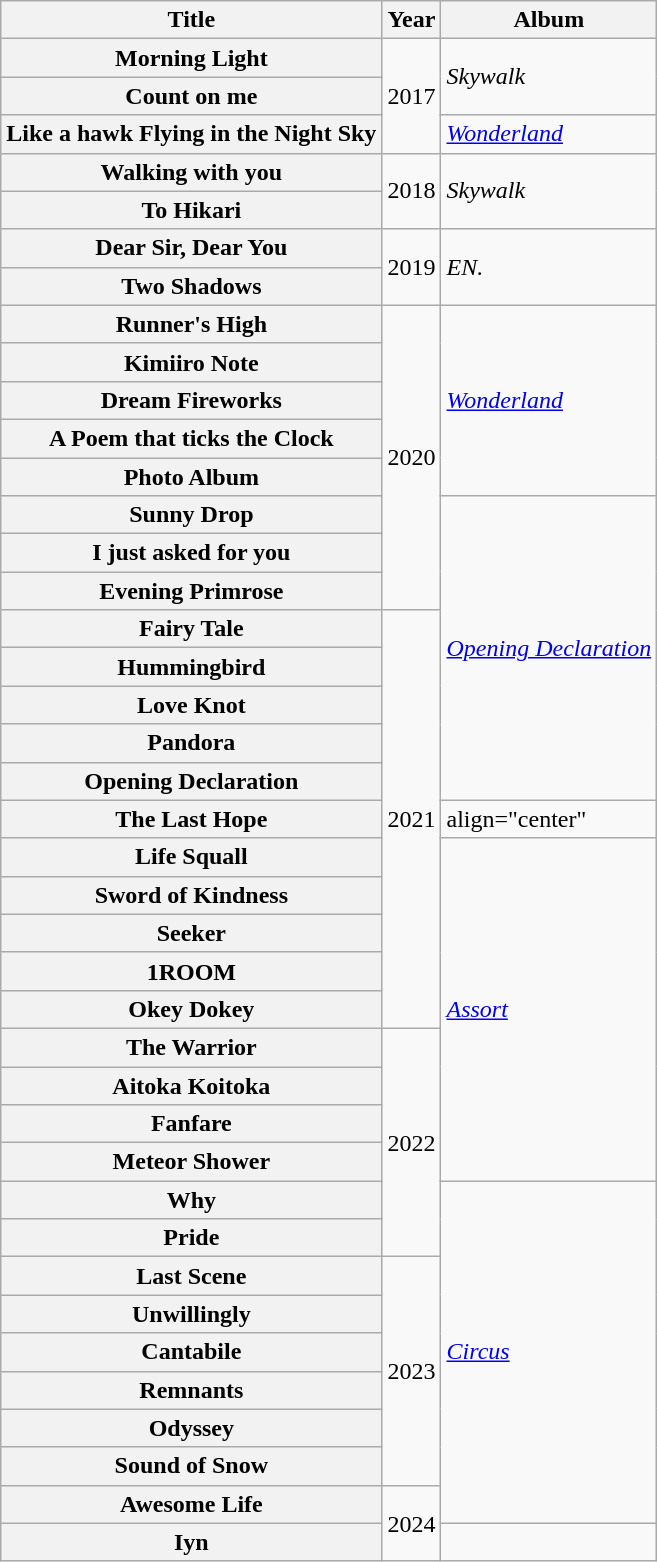<table class="wikitable plainrowheaders">
<tr>
<th scope="col">Title</th>
<th scope="col">Year</th>
<th scope="col">Album</th>
</tr>
<tr>
<th scope="row">Morning Light</th>
<td rowspan="3">2017</td>
<td rowspan="2"><em>Skywalk</em></td>
</tr>
<tr>
<th scope="row">Count on me</th>
</tr>
<tr>
<th scope="row">Like a hawk Flying in the Night Sky</th>
<td><em><a href='#'>Wonderland</a></em></td>
</tr>
<tr>
<th scope="row">Walking with you</th>
<td rowspan="2">2018</td>
<td rowspan="2"><em>Skywalk</em></td>
</tr>
<tr>
<th scope="row">To Hikari</th>
</tr>
<tr>
<th scope="row">Dear Sir, Dear You</th>
<td rowspan="2">2019</td>
<td rowspan="2"><em>EN.</em></td>
</tr>
<tr>
<th scope="row">Two Shadows</th>
</tr>
<tr>
<th scope="row">Runner's High</th>
<td rowspan="8">2020</td>
<td rowspan="5"><em><a href='#'>Wonderland</a></em></td>
</tr>
<tr>
<th scope="row">Kimiiro Note</th>
</tr>
<tr>
<th scope="row">Dream Fireworks</th>
</tr>
<tr>
<th scope="row">A Poem that ticks the Clock</th>
</tr>
<tr>
<th scope="row">Photo Album</th>
</tr>
<tr>
<th scope="row">Sunny Drop</th>
<td rowspan="8"><em><a href='#'>Opening Declaration</a></em></td>
</tr>
<tr>
<th scope="row">I just asked for you</th>
</tr>
<tr>
<th scope="row">Evening Primrose</th>
</tr>
<tr>
<th scope="row">Fairy Tale</th>
<td rowspan="11">2021</td>
</tr>
<tr>
<th scope="row">Hummingbird</th>
</tr>
<tr>
<th scope="row">Love Knot</th>
</tr>
<tr>
<th scope="row">Pandora</th>
</tr>
<tr>
<th scope="row">Opening Declaration</th>
</tr>
<tr>
<th scope="row">The Last Hope</th>
<td>align="center" </td>
</tr>
<tr>
<th scope="row">Life Squall</th>
<td rowspan="9"><em><a href='#'>Assort</a></em></td>
</tr>
<tr>
<th scope="row">Sword of Kindness</th>
</tr>
<tr>
<th scope="row">Seeker</th>
</tr>
<tr>
<th scope="row">1ROOM</th>
</tr>
<tr>
<th scope="row">Okey Dokey</th>
</tr>
<tr>
<th scope="row">The Warrior</th>
<td rowspan="6">2022</td>
</tr>
<tr>
<th scope="row">Aitoka Koitoka</th>
</tr>
<tr>
<th scope="row">Fanfare</th>
</tr>
<tr>
<th scope="row">Meteor Shower</th>
</tr>
<tr>
<th scope="row">Why</th>
<td rowspan="9"><em><a href='#'>Circus</a></em></td>
</tr>
<tr>
<th scope="row">Pride</th>
</tr>
<tr>
<th scope="row">Last Scene</th>
<td rowspan="6">2023</td>
</tr>
<tr>
<th scope="row">Unwillingly</th>
</tr>
<tr>
<th scope="row">Cantabile</th>
</tr>
<tr>
<th scope="row">Remnants</th>
</tr>
<tr>
<th scope="row">Odyssey</th>
</tr>
<tr>
<th scope="row">Sound of Snow</th>
</tr>
<tr>
<th scope="row">Awesome Life</th>
<td rowspan="2">2024</td>
</tr>
<tr>
<th scope="row">Iyn</th>
<td></td>
</tr>
</table>
